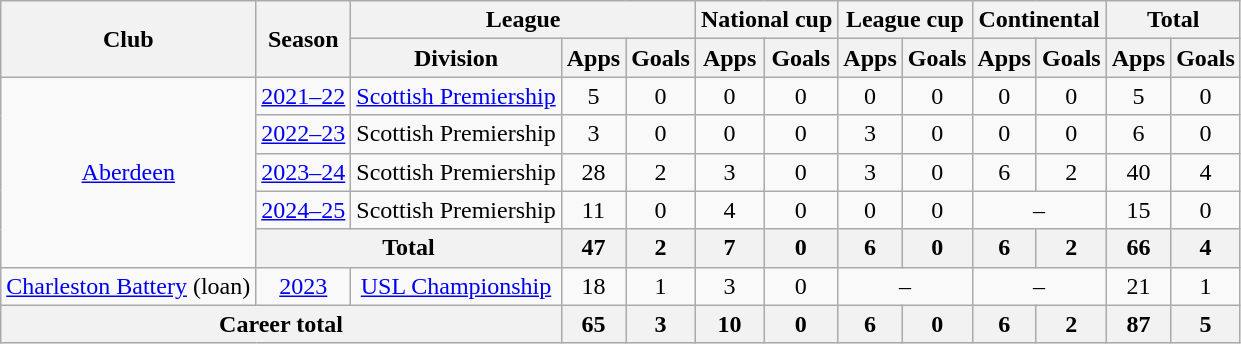<table class="wikitable" style="text-align:center">
<tr>
<th rowspan="2">Club</th>
<th rowspan="2">Season</th>
<th colspan="3">League</th>
<th colspan="2">National cup</th>
<th colspan="2">League cup</th>
<th colspan="2">Continental</th>
<th colspan="2">Total</th>
</tr>
<tr>
<th>Division</th>
<th>Apps</th>
<th>Goals</th>
<th>Apps</th>
<th>Goals</th>
<th>Apps</th>
<th>Goals</th>
<th>Apps</th>
<th>Goals</th>
<th>Apps</th>
<th>Goals</th>
</tr>
<tr>
<td rowspan="5"><a href='#'>Aberdeen</a></td>
<td><a href='#'>2021–22</a></td>
<td><a href='#'>Scottish Premiership</a></td>
<td>5</td>
<td>0</td>
<td>0</td>
<td>0</td>
<td>0</td>
<td>0</td>
<td>0</td>
<td>0</td>
<td>5</td>
<td>0</td>
</tr>
<tr>
<td><a href='#'>2022–23</a></td>
<td>Scottish Premiership</td>
<td>3</td>
<td>0</td>
<td>0</td>
<td>0</td>
<td>3</td>
<td>0</td>
<td>0</td>
<td>0</td>
<td>6</td>
<td>0</td>
</tr>
<tr>
<td><a href='#'>2023–24</a></td>
<td>Scottish Premiership</td>
<td>28</td>
<td>2</td>
<td>3</td>
<td>0</td>
<td>3</td>
<td>0</td>
<td>6</td>
<td>2</td>
<td>40</td>
<td>4</td>
</tr>
<tr>
<td><a href='#'>2024–25</a></td>
<td>Scottish Premiership</td>
<td>11</td>
<td>0</td>
<td>4</td>
<td>0</td>
<td>0</td>
<td>0</td>
<td colspan="2">–</td>
<td>15</td>
<td>0</td>
</tr>
<tr>
<th colspan="2">Total</th>
<th>47</th>
<th>2</th>
<th>7</th>
<th>0</th>
<th>6</th>
<th>0</th>
<th>6</th>
<th>2</th>
<th>66</th>
<th>4</th>
</tr>
<tr>
<td><a href='#'>Charleston Battery</a> (loan)</td>
<td><a href='#'>2023</a></td>
<td><a href='#'>USL Championship</a></td>
<td>18</td>
<td>1</td>
<td>3</td>
<td>0</td>
<td colspan="2">–</td>
<td colspan="2">–</td>
<td>21</td>
<td>1</td>
</tr>
<tr>
<th colspan="3">Career total</th>
<th>65</th>
<th>3</th>
<th>10</th>
<th>0</th>
<th>6</th>
<th>0</th>
<th>6</th>
<th>2</th>
<th>87</th>
<th>5</th>
</tr>
</table>
